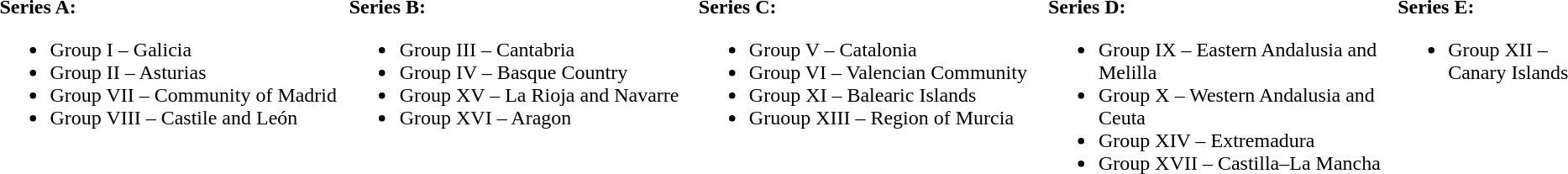<table>
<tr>
<td valign="top" width="22%"><br><strong>Series A:</strong><ul><li>Group I – Galicia </li><li>Group II – Asturias </li><li>Group VII – Community of Madrid </li><li>Group VIII – Castile and León </li></ul></td>
<td valign="top" width="22%"><br><strong>Series B:</strong><ul><li>Group III – Cantabria </li><li>Group IV – Basque Country </li><li>Group XV – La Rioja and Navarre </li><li>Group XVI – Aragon </li></ul></td>
<td valign="top" width="22%"><br><strong>Series C:</strong><ul><li>Group V – Catalonia </li><li>Group VI – Valencian Community </li><li>Group XI – Balearic Islands </li><li>Gruoup XIII – Region of Murcia </li></ul></td>
<td valign="top" width="22%"><br><strong>Series D:</strong><ul><li>Group IX – Eastern Andalusia and Melilla </li><li>Group X – Western Andalusia and Ceuta </li><li>Group XIV – Extremadura </li><li>Group XVII – Castilla–La Mancha </li></ul></td>
<td valign="top" width="22%"><br><strong>Series E:</strong><ul><li>Group XII – Canary Islands </li></ul></td>
</tr>
</table>
